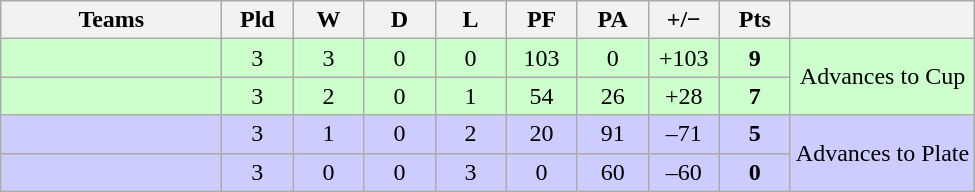<table class="wikitable" style="text-align: center;">
<tr>
<th width="140">Teams</th>
<th width="40">Pld</th>
<th width="40">W</th>
<th width="40">D</th>
<th width="40">L</th>
<th width="40">PF</th>
<th width="40">PA</th>
<th width="40">+/−</th>
<th width="40">Pts</th>
<th></th>
</tr>
<tr bgcolor="ccffcc">
<td align="left"></td>
<td>3</td>
<td>3</td>
<td>0</td>
<td>0</td>
<td>103</td>
<td>0</td>
<td>+103</td>
<td><strong>9</strong></td>
<td rowspan="2">Advances to Cup</td>
</tr>
<tr bgcolor="ccffcc">
<td align="left"></td>
<td>3</td>
<td>2</td>
<td>0</td>
<td>1</td>
<td>54</td>
<td>26</td>
<td>+28</td>
<td><strong>7</strong></td>
</tr>
<tr bgcolor="ccccff">
<td align="left"></td>
<td>3</td>
<td>1</td>
<td>0</td>
<td>2</td>
<td>20</td>
<td>91</td>
<td>–71</td>
<td><strong>5</strong></td>
<td rowspan="2">Advances to Plate</td>
</tr>
<tr bgcolor="ccccff">
<td align="left"> </td>
<td>3</td>
<td>0</td>
<td>0</td>
<td>3</td>
<td>0</td>
<td>60</td>
<td>–60</td>
<td><strong>0</strong></td>
</tr>
</table>
